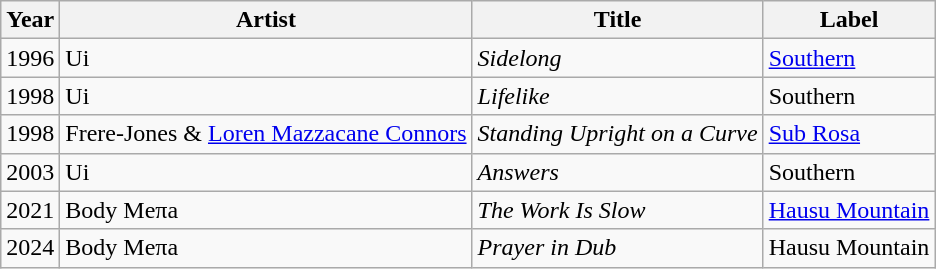<table class="wikitable sortable">
<tr>
<th>Year</th>
<th>Artist</th>
<th>Title</th>
<th>Label</th>
</tr>
<tr>
<td>1996</td>
<td>Ui</td>
<td><em>Sidelong</em></td>
<td><a href='#'>Southern</a></td>
</tr>
<tr>
<td>1998</td>
<td>Ui</td>
<td><em>Lifelike</em></td>
<td>Southern</td>
</tr>
<tr>
<td>1998</td>
<td>Frere-Jones & <a href='#'>Loren Mazzacane Connors</a></td>
<td><em>Standing Upright on a Curve</em></td>
<td><a href='#'>Sub Rosa</a></td>
</tr>
<tr>
<td>2003</td>
<td>Ui</td>
<td><em>Answers</em></td>
<td>Southern</td>
</tr>
<tr>
<td>2021</td>
<td>Body Meπa</td>
<td><em>The Work Is Slow</em></td>
<td><a href='#'>Hausu Mountain</a></td>
</tr>
<tr>
<td>2024</td>
<td>Body Meπa</td>
<td><em>Prayer in Dub</em></td>
<td>Hausu Mountain</td>
</tr>
</table>
